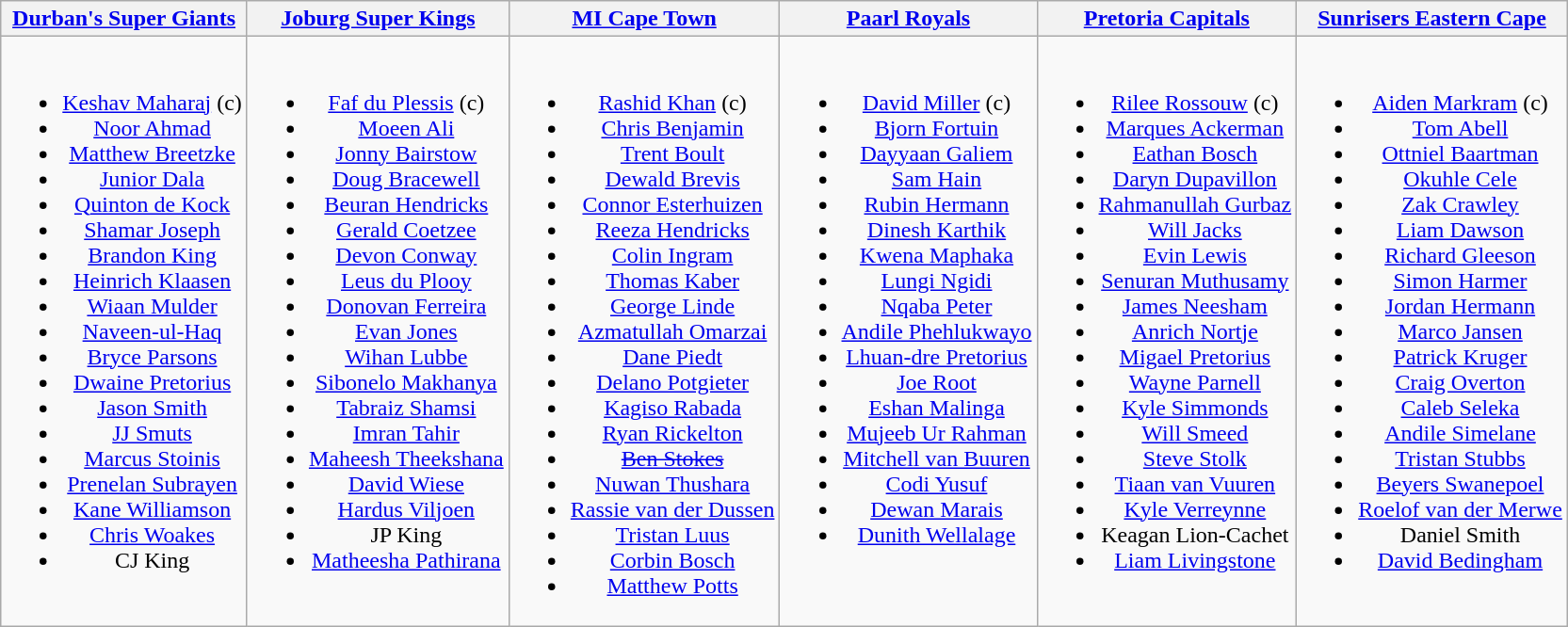<table class="wikitable" style="text-align:center;">
<tr>
<th><a href='#'>Durban's Super Giants</a></th>
<th><a href='#'>Joburg Super Kings</a></th>
<th><a href='#'>MI Cape Town</a></th>
<th><a href='#'>Paarl Royals</a></th>
<th><a href='#'>Pretoria Capitals</a></th>
<th><a href='#'>Sunrisers Eastern Cape</a></th>
</tr>
<tr>
<td valign=top><br><ul><li><a href='#'>Keshav Maharaj</a> (c)</li><li><a href='#'>Noor Ahmad</a></li><li><a href='#'>Matthew Breetzke</a></li><li><a href='#'>Junior Dala</a></li><li><a href='#'>Quinton de Kock</a></li><li><a href='#'>Shamar Joseph</a></li><li><a href='#'>Brandon King</a></li><li><a href='#'>Heinrich Klaasen</a></li><li><a href='#'>Wiaan Mulder</a></li><li><a href='#'>Naveen-ul-Haq</a></li><li><a href='#'>Bryce Parsons</a></li><li><a href='#'>Dwaine Pretorius</a></li><li><a href='#'>Jason Smith</a></li><li><a href='#'>JJ Smuts</a></li><li><a href='#'>Marcus Stoinis</a></li><li><a href='#'>Prenelan Subrayen</a></li><li><a href='#'>Kane Williamson</a></li><li><a href='#'>Chris Woakes</a></li><li>CJ King</li></ul></td>
<td valign=top><br><ul><li><a href='#'>Faf du Plessis</a> (c)</li><li><a href='#'>Moeen Ali</a></li><li><a href='#'>Jonny Bairstow</a></li><li><a href='#'>Doug Bracewell</a></li><li><a href='#'>Beuran Hendricks</a></li><li><a href='#'>Gerald Coetzee</a></li><li><a href='#'>Devon Conway</a></li><li><a href='#'>Leus du Plooy</a></li><li><a href='#'>Donovan Ferreira</a></li><li><a href='#'>Evan Jones</a></li><li><a href='#'>Wihan Lubbe</a></li><li><a href='#'>Sibonelo Makhanya</a></li><li><a href='#'>Tabraiz Shamsi</a></li><li><a href='#'>Imran Tahir</a></li><li><a href='#'>Maheesh Theekshana</a></li><li><a href='#'>David Wiese</a></li><li><a href='#'>Hardus Viljoen</a></li><li>JP King</li><li><a href='#'>Matheesha Pathirana</a></li></ul></td>
<td valign=top><br><ul><li><a href='#'>Rashid Khan</a> (c)</li><li><a href='#'>Chris Benjamin</a></li><li><a href='#'>Trent Boult</a></li><li><a href='#'>Dewald Brevis</a></li><li><a href='#'>Connor Esterhuizen</a></li><li><a href='#'>Reeza Hendricks</a></li><li><a href='#'>Colin Ingram</a></li><li><a href='#'>Thomas Kaber</a></li><li><a href='#'>George Linde</a></li><li><a href='#'>Azmatullah Omarzai</a></li><li><a href='#'>Dane Piedt</a></li><li><a href='#'>Delano Potgieter</a></li><li><a href='#'>Kagiso Rabada</a></li><li><a href='#'>Ryan Rickelton</a></li><li><a href='#'><s>Ben Stokes</s></a></li><li><a href='#'>Nuwan Thushara</a></li><li><a href='#'>Rassie van der Dussen</a></li><li><a href='#'>Tristan Luus</a></li><li><a href='#'>Corbin Bosch</a></li><li><a href='#'>Matthew Potts</a></li></ul></td>
<td valign=top><br><ul><li><a href='#'>David Miller</a> (c)</li><li><a href='#'>Bjorn Fortuin</a></li><li><a href='#'>Dayyaan Galiem</a></li><li><a href='#'>Sam Hain</a></li><li><a href='#'>Rubin Hermann</a></li><li><a href='#'>Dinesh Karthik</a></li><li><a href='#'>Kwena Maphaka</a></li><li><a href='#'>Lungi Ngidi</a></li><li><a href='#'>Nqaba Peter</a></li><li><a href='#'>Andile Phehlukwayo</a></li><li><a href='#'>Lhuan-dre Pretorius</a></li><li><a href='#'>Joe Root</a></li><li><a href='#'>Eshan Malinga</a></li><li><a href='#'>Mujeeb Ur Rahman</a></li><li><a href='#'>Mitchell van Buuren</a></li><li><a href='#'>Codi Yusuf</a></li><li><a href='#'>Dewan Marais</a></li><li><a href='#'>Dunith Wellalage</a></li></ul></td>
<td valign=top><br><ul><li><a href='#'>Rilee Rossouw</a> (c)</li><li><a href='#'>Marques Ackerman</a></li><li><a href='#'>Eathan Bosch</a></li><li><a href='#'>Daryn Dupavillon</a></li><li><a href='#'>Rahmanullah Gurbaz</a></li><li><a href='#'>Will Jacks</a></li><li><a href='#'>Evin Lewis</a></li><li><a href='#'>Senuran Muthusamy</a></li><li><a href='#'>James Neesham</a></li><li><a href='#'>Anrich Nortje</a></li><li><a href='#'>Migael Pretorius</a></li><li><a href='#'>Wayne Parnell</a></li><li><a href='#'>Kyle Simmonds</a></li><li><a href='#'>Will Smeed</a></li><li><a href='#'>Steve Stolk</a></li><li><a href='#'>Tiaan van Vuuren</a></li><li><a href='#'>Kyle Verreynne</a></li><li>Keagan Lion-Cachet</li><li><a href='#'>Liam Livingstone</a></li></ul></td>
<td valign=top><br><ul><li><a href='#'>Aiden Markram</a> (c)</li><li><a href='#'>Tom Abell</a></li><li><a href='#'>Ottniel Baartman</a></li><li><a href='#'>Okuhle Cele</a></li><li><a href='#'>Zak Crawley</a></li><li><a href='#'>Liam Dawson</a></li><li><a href='#'>Richard Gleeson</a></li><li><a href='#'>Simon Harmer</a></li><li><a href='#'>Jordan Hermann</a></li><li><a href='#'>Marco Jansen</a></li><li><a href='#'>Patrick Kruger</a></li><li><a href='#'>Craig Overton</a></li><li><a href='#'>Caleb Seleka</a></li><li><a href='#'>Andile Simelane</a></li><li><a href='#'>Tristan Stubbs</a></li><li><a href='#'>Beyers Swanepoel</a></li><li><a href='#'>Roelof van der Merwe</a></li><li>Daniel Smith</li><li><a href='#'>David Bedingham</a></li></ul></td>
</tr>
</table>
